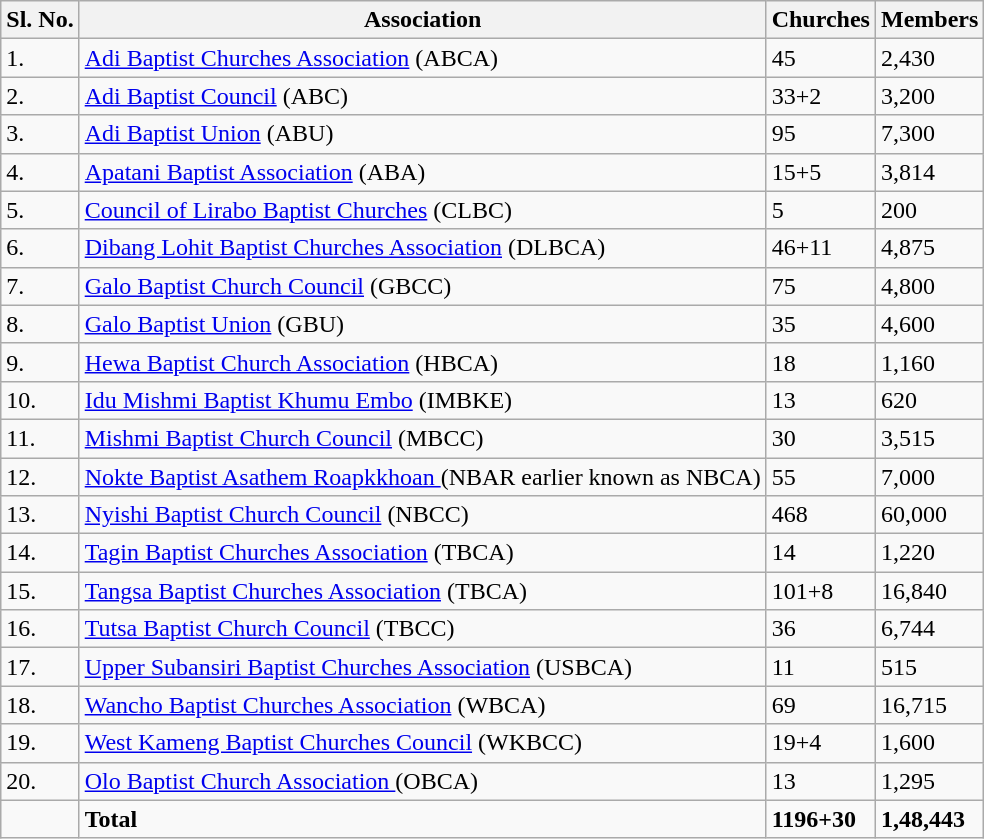<table class = "wikitable">
<tr>
<th>Sl. No.</th>
<th>Association</th>
<th>Churches</th>
<th>Members</th>
</tr>
<tr>
<td>1.</td>
<td><a href='#'>Adi Baptist Churches Association</a> (ABCA)</td>
<td>45</td>
<td>2,430</td>
</tr>
<tr>
<td>2.</td>
<td><a href='#'>Adi Baptist Council</a> (ABC)</td>
<td>33+2</td>
<td>3,200</td>
</tr>
<tr>
<td>3.</td>
<td><a href='#'>Adi Baptist Union</a> (ABU)</td>
<td>95</td>
<td>7,300</td>
</tr>
<tr>
<td>4.</td>
<td><a href='#'>Apatani Baptist Association</a> (ABA)</td>
<td>15+5</td>
<td>3,814</td>
</tr>
<tr>
<td>5.</td>
<td><a href='#'>Council of Lirabo Baptist Churches</a> (CLBC)</td>
<td>5</td>
<td>200</td>
</tr>
<tr>
<td>6.</td>
<td><a href='#'>Dibang Lohit Baptist Churches Association</a> (DLBCA)</td>
<td>46+11</td>
<td>4,875</td>
</tr>
<tr>
<td>7.</td>
<td><a href='#'>Galo Baptist Church Council</a> (GBCC)</td>
<td>75</td>
<td>4,800</td>
</tr>
<tr>
<td>8.</td>
<td><a href='#'>Galo Baptist Union</a> (GBU)</td>
<td>35</td>
<td>4,600</td>
</tr>
<tr>
<td>9.</td>
<td><a href='#'>Hewa Baptist Church Association</a> (HBCA)</td>
<td>18</td>
<td>1,160</td>
</tr>
<tr>
<td>10.</td>
<td><a href='#'>Idu Mishmi Baptist Khumu Embo</a> (IMBKE)</td>
<td>13</td>
<td>620</td>
</tr>
<tr>
<td>11.</td>
<td><a href='#'>Mishmi Baptist Church Council</a> (MBCC)</td>
<td>30</td>
<td>3,515</td>
</tr>
<tr>
<td>12.</td>
<td><a href='#'>Nokte Baptist Asathem Roapkkhoan </a> (NBAR earlier known as NBCA)</td>
<td>55</td>
<td>7,000</td>
</tr>
<tr>
<td>13.</td>
<td><a href='#'>Nyishi Baptist Church Council</a> (NBCC)</td>
<td>468</td>
<td>60,000</td>
</tr>
<tr>
<td>14.</td>
<td><a href='#'>Tagin Baptist Churches Association</a> (TBCA)</td>
<td>14</td>
<td>1,220</td>
</tr>
<tr>
<td>15.</td>
<td><a href='#'>Tangsa Baptist Churches Association</a> (TBCA)</td>
<td>101+8</td>
<td>16,840</td>
</tr>
<tr https://tangsabaptist.org>
<td>16.</td>
<td><a href='#'>Tutsa Baptist Church Council</a> (TBCC)</td>
<td>36</td>
<td>6,744</td>
</tr>
<tr>
<td>17.</td>
<td><a href='#'>Upper Subansiri Baptist Churches Association</a> (USBCA)</td>
<td>11</td>
<td>515</td>
</tr>
<tr>
<td>18.</td>
<td><a href='#'>Wancho Baptist Churches Association</a> (WBCA)</td>
<td>69</td>
<td>16,715</td>
</tr>
<tr>
<td>19.</td>
<td><a href='#'>West Kameng Baptist Churches Council</a> (WKBCC)</td>
<td>19+4</td>
<td>1,600</td>
</tr>
<tr>
<td>20.</td>
<td><a href='#'>Olo Baptist Church Association </a> (OBCA)</td>
<td>13</td>
<td>1,295</td>
</tr>
<tr>
<td></td>
<td><strong>Total</strong></td>
<td><strong>1196+30</strong></td>
<td><strong>1,48,443</strong></td>
</tr>
</table>
